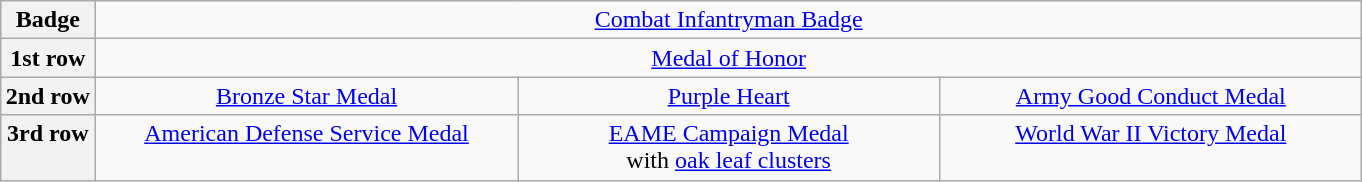<table class=wikitable style="margin:1em auto; text-align:center;">
<tr>
<th>Badge</th>
<td colspan=3><a href='#'>Combat Infantryman Badge</a></td>
</tr>
<tr>
<th>1st row</th>
<td colspan=3><a href='#'>Medal of Honor</a></td>
</tr>
<tr>
<th>2nd row</th>
<td width=31%><a href='#'>Bronze Star Medal</a></td>
<td width=31%><a href='#'>Purple Heart</a></td>
<td width=31%><a href='#'>Army Good Conduct Medal</a></td>
</tr>
<tr valign=top>
<th>3rd row</th>
<td><a href='#'>American Defense Service Medal</a></td>
<td><a href='#'>EAME Campaign Medal</a><br>with <a href='#'>oak leaf clusters</a></td>
<td><a href='#'>World War II Victory Medal</a></td>
</tr>
</table>
